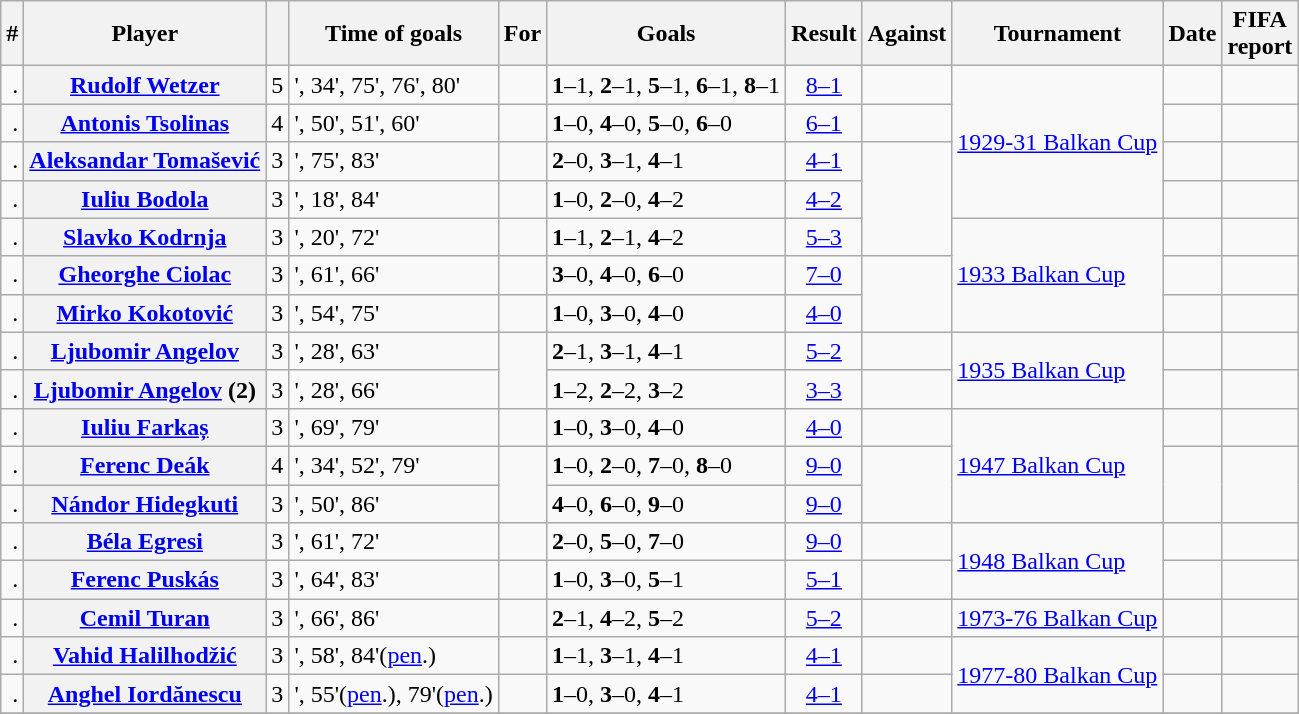<table class="wikitable plainrowheaders sortable">
<tr>
<th scope=col>#</th>
<th scope=col>Player</th>
<th scope=col></th>
<th scope=col>Time of goals</th>
<th scope=col>For</th>
<th scope=col class="unsortable">Goals</th>
<th scope=col>Result</th>
<th scope=col>Against</th>
<th scope=col>Tournament</th>
<th scope=col>Date</th>
<th scope=col class="unsortable">FIFA<br>report</th>
</tr>
<tr>
<td align="right">.</td>
<th scope=row data-sort-value="Wetzer, Rudolf"><a href='#'>Rudolf Wetzer</a></th>
<td align="center">5</td>
<td>', 34', 75', 76', 80'</td>
<td></td>
<td><strong>1</strong>–1, <strong>2</strong>–1, <strong>5</strong>–1, <strong>6</strong>–1, <strong>8</strong>–1</td>
<td align=center> <a href='#'>8–1</a></td>
<td></td>
<td rowspan=4><a href='#'>1929-31 Balkan Cup</a></td>
<td></td>
<td></td>
</tr>
<tr>
<td align="right">.</td>
<th scope=row data-sort-value="Tsolinas, Antonis"><a href='#'>Antonis Tsolinas</a></th>
<td align="center">4</td>
<td>', 50', 51', 60'</td>
<td></td>
<td><strong>1</strong>–0, <strong>4</strong>–0, <strong>5</strong>–0, <strong>6</strong>–0</td>
<td align=center> <a href='#'>6–1</a></td>
<td></td>
<td></td>
<td></td>
</tr>
<tr>
<td align="right">.</td>
<th scope=row data-sort-value="Tomasevic, Aleksandar"><a href='#'>Aleksandar Tomašević</a></th>
<td align="center">3</td>
<td>', 75', 83'</td>
<td></td>
<td><strong>2</strong>–0, <strong>3</strong>–1, <strong>4</strong>–1</td>
<td align=center> <a href='#'>4–1</a></td>
<td rowspan="3"></td>
<td></td>
<td></td>
</tr>
<tr>
<td align="right">.</td>
<th scope=row data-sort-value="Bodola, Iuliu"><a href='#'>Iuliu Bodola</a></th>
<td align="center">3</td>
<td>', 18', 84'</td>
<td></td>
<td><strong>1</strong>–0, <strong>2</strong>–0, <strong>4</strong>–2</td>
<td align=center> <a href='#'>4–2</a></td>
<td></td>
<td></td>
</tr>
<tr>
<td align="right">.</td>
<th scope=row data-sort-value="Kodrnja, Slavko"><a href='#'>Slavko Kodrnja</a></th>
<td align="center">3</td>
<td>', 20', 72'</td>
<td></td>
<td><strong>1</strong>–1, <strong>2</strong>–1, <strong>4</strong>–2</td>
<td align=center> <a href='#'>5–3</a></td>
<td rowspan=3><a href='#'>1933 Balkan Cup</a></td>
<td></td>
<td></td>
</tr>
<tr>
<td align="right">.</td>
<th scope=row data-sort-value="Ciolac, Gheorghe"><a href='#'>Gheorghe Ciolac</a></th>
<td align="center">3</td>
<td>', 61', 66'</td>
<td></td>
<td><strong>3</strong>–0, <strong>4</strong>–0, <strong>6</strong>–0</td>
<td align=center> <a href='#'>7–0</a></td>
<td rowspan=2></td>
<td></td>
<td></td>
</tr>
<tr>
<td align="right">.</td>
<th scope=row data-sort-value="Kokotović, Mirko"><a href='#'>Mirko Kokotović</a></th>
<td align="center">3</td>
<td>', 54', 75'</td>
<td></td>
<td><strong>1</strong>–0, <strong>3</strong>–0, <strong>4</strong>–0</td>
<td align=center> <a href='#'>4–0</a></td>
<td></td>
<td></td>
</tr>
<tr>
<td align="right">.</td>
<th scope=row data-sort-value="Angelov, Ljubomir"><a href='#'>Ljubomir Angelov</a></th>
<td align="center">3</td>
<td>', 28', 63'</td>
<td rowspan=2></td>
<td><strong>2</strong>–1, <strong>3</strong>–1, <strong>4</strong>–1</td>
<td align=center> <a href='#'>5–2</a></td>
<td></td>
<td rowspan=2><a href='#'>1935 Balkan Cup</a></td>
<td></td>
<td></td>
</tr>
<tr>
<td align="right">.</td>
<th scope=row data-sort-value="Angelov, Ljubomir"><a href='#'>Ljubomir Angelov</a> (2)</th>
<td align="center">3</td>
<td>', 28', 66'</td>
<td><strong>1</strong>–2, <strong>2</strong>–2, <strong>3</strong>–2</td>
<td align=center> <a href='#'>3–3</a></td>
<td></td>
<td></td>
<td></td>
</tr>
<tr>
<td align="right">.</td>
<th scope=row data-sort-value="Farkaș, Iuliu"><a href='#'>Iuliu Farkaș</a></th>
<td align="center">3</td>
<td>', 69', 79'</td>
<td></td>
<td><strong>1</strong>–0, <strong>3</strong>–0, <strong>4</strong>–0</td>
<td align=center> <a href='#'>4–0</a></td>
<td></td>
<td rowspan=3><a href='#'>1947 Balkan Cup</a></td>
<td></td>
<td></td>
</tr>
<tr>
<td align="right">.</td>
<th scope=row data-sort-value="Deák, Ferenc"><a href='#'>Ferenc Deák</a></th>
<td align="center">4</td>
<td>', 34', 52', 79'</td>
<td rowspan=2></td>
<td><strong>1</strong>–0, <strong>2</strong>–0, <strong>7</strong>–0, <strong>8</strong>–0</td>
<td align=center> <a href='#'>9–0</a></td>
<td rowspan=2></td>
<td rowspan=2></td>
<td rowspan=2></td>
</tr>
<tr>
<td align="right">.</td>
<th scope=row data-sort-value="Hidegkuti, Nándor"><a href='#'>Nándor Hidegkuti</a></th>
<td align="center">3</td>
<td>', 50', 86'</td>
<td><strong>4</strong>–0, <strong>6</strong>–0, <strong>9</strong>–0</td>
<td align=center> <a href='#'>9–0</a></td>
</tr>
<tr>
<td align="right">.</td>
<th scope=row data-sort-value="Egresi, Béla"><a href='#'>Béla Egresi</a></th>
<td align="center">3</td>
<td>', 61', 72'</td>
<td></td>
<td><strong>2</strong>–0, <strong>5</strong>–0, <strong>7</strong>–0</td>
<td align=center> <a href='#'>9–0</a></td>
<td></td>
<td rowspan=2><a href='#'>1948 Balkan Cup</a></td>
<td></td>
<td></td>
</tr>
<tr>
<td align="right">.</td>
<th scope=row data-sort-value="Puskás, Ferenc"><a href='#'>Ferenc Puskás</a></th>
<td align="center">3</td>
<td>', 64', 83'</td>
<td></td>
<td><strong>1</strong>–0, <strong>3</strong>–0, <strong>5</strong>–1</td>
<td align=center> <a href='#'>5–1</a></td>
<td></td>
<td></td>
<td></td>
</tr>
<tr>
<td align="right">.</td>
<th scope=row data-sort-value="Turan, Cemil"><a href='#'>Cemil Turan</a></th>
<td align="center">3</td>
<td>', 66', 86'</td>
<td></td>
<td><strong>2</strong>–1, <strong>4</strong>–2, <strong>5</strong>–2</td>
<td align=center> <a href='#'>5–2</a></td>
<td></td>
<td><a href='#'>1973-76 Balkan Cup</a></td>
<td></td>
<td></td>
</tr>
<tr>
<td align="right">.</td>
<th scope=row data-sort-value="Halilhodžić, Vahid"><a href='#'>Vahid Halilhodžić</a></th>
<td align="center">3</td>
<td>', 58', 84'(<a href='#'>pen</a>.)</td>
<td></td>
<td><strong>1</strong>–1, <strong>3</strong>–1, <strong>4</strong>–1</td>
<td align=center> <a href='#'>4–1</a></td>
<td></td>
<td rowspan=2><a href='#'>1977-80 Balkan Cup</a></td>
<td></td>
<td></td>
</tr>
<tr>
<td align="right">.</td>
<th scope=row data-sort-value="Iordănescu, Anghel"><a href='#'>Anghel Iordănescu</a></th>
<td align="center">3</td>
<td>', 55'(<a href='#'>pen</a>.), 79'(<a href='#'>pen</a>.)</td>
<td></td>
<td><strong>1</strong>–0, <strong>3</strong>–0, <strong>4</strong>–1</td>
<td align=center> <a href='#'>4–1</a></td>
<td></td>
<td></td>
<td></td>
</tr>
<tr>
</tr>
</table>
